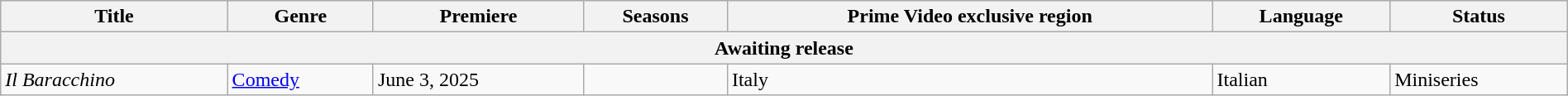<table class="wikitable sortable" style="width:100%;">
<tr>
<th>Title</th>
<th>Genre</th>
<th>Premiere</th>
<th>Seasons</th>
<th>Prime Video exclusive region</th>
<th>Language</th>
<th>Status</th>
</tr>
<tr>
<th colspan="7">Awaiting release</th>
</tr>
<tr>
<td><em>Il Baracchino</em></td>
<td><a href='#'>Comedy</a></td>
<td>June 3, 2025</td>
<td></td>
<td>Italy</td>
<td>Italian</td>
<td>Miniseries</td>
</tr>
</table>
